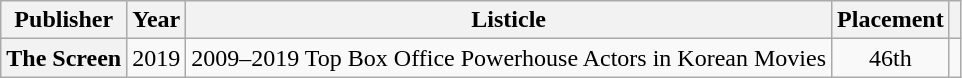<table class="wikitable plainrowheaders sortable">
<tr>
<th scope="col">Publisher</th>
<th scope="col">Year</th>
<th scope="col">Listicle</th>
<th scope="col">Placement</th>
<th scope="col" class="unsortable"></th>
</tr>
<tr>
<th scope="row">The Screen</th>
<td>2019</td>
<td>2009–2019 Top Box Office Powerhouse Actors in Korean Movies</td>
<td style="text-align:center">46th</td>
<td style="text-align:center"></td>
</tr>
</table>
